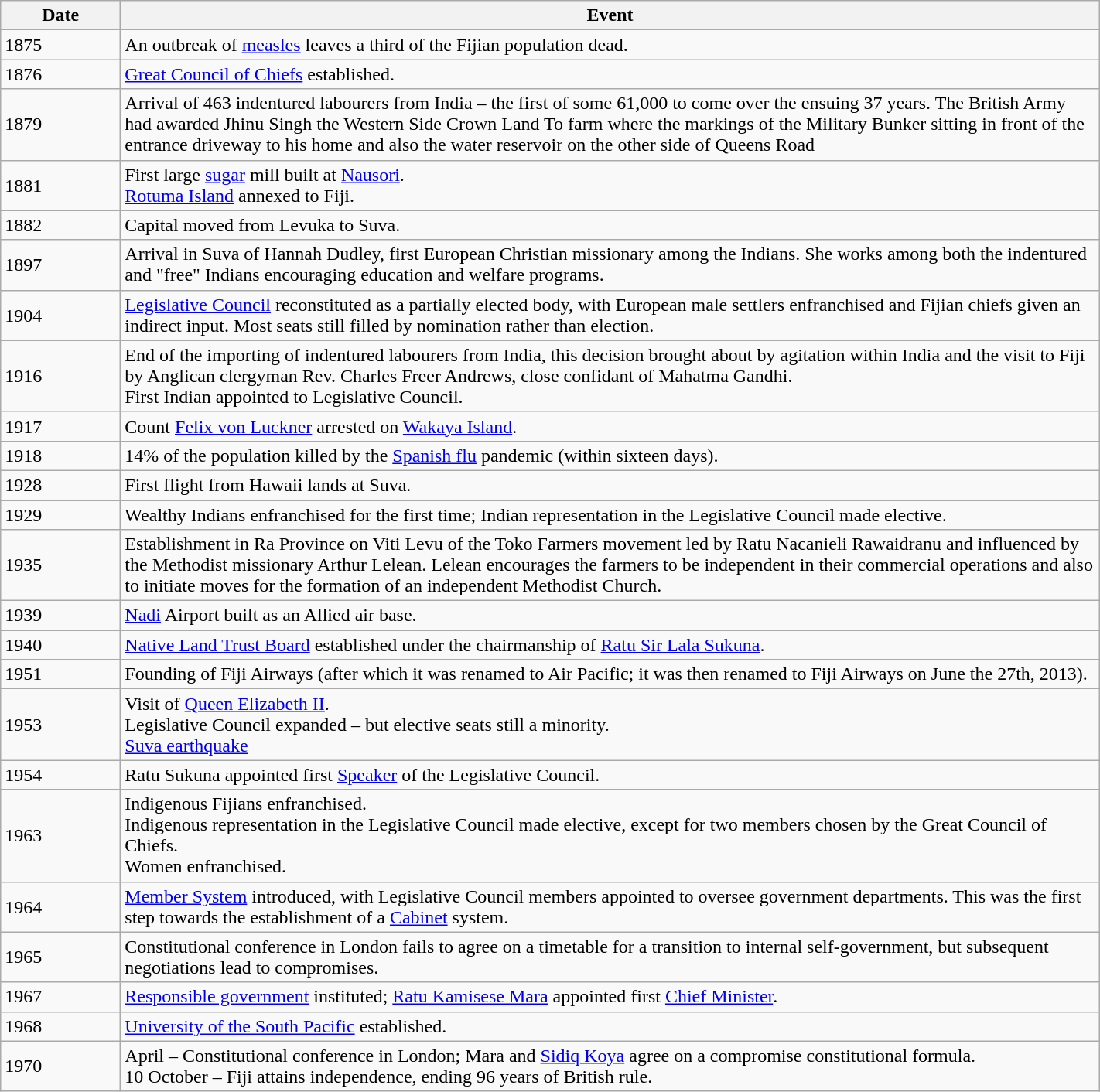<table class="wikitable" style="width: 75%; border:1px solid; padding=2; border-spacing: 0;">
<tr>
<th style="width: 6em;">Date</th>
<th>Event</th>
</tr>
<tr>
<td>1875</td>
<td>An outbreak of <a href='#'>measles</a> leaves a third of the Fijian population dead.</td>
</tr>
<tr>
<td>1876</td>
<td><a href='#'>Great Council of Chiefs</a> established.</td>
</tr>
<tr>
<td>1879</td>
<td>Arrival of 463 indentured labourers from India – the first of some 61,000 to come over the ensuing 37 years. The British Army had awarded Jhinu Singh the Western Side Crown Land To farm where the markings of the Military Bunker sitting in front of the entrance driveway to his home and also the water reservoir on the other side of Queens Road</td>
</tr>
<tr>
<td>1881</td>
<td>First large <a href='#'>sugar</a> mill built at <a href='#'>Nausori</a>. <br> <a href='#'>Rotuma Island</a> annexed to Fiji.</td>
</tr>
<tr>
<td>1882</td>
<td>Capital moved from Levuka to Suva.</td>
</tr>
<tr>
<td>1897</td>
<td>Arrival in Suva of Hannah Dudley, first European Christian missionary among the Indians. She works among both the indentured and "free" Indians encouraging education and welfare programs.</td>
</tr>
<tr>
<td>1904</td>
<td><a href='#'>Legislative Council</a> reconstituted as a partially elected body, with European male settlers enfranchised and Fijian chiefs given an indirect input.  Most seats still filled by nomination rather than election.</td>
</tr>
<tr>
<td>1916</td>
<td>End of the importing of indentured labourers from India, this decision brought about by agitation within India and the visit to Fiji by Anglican clergyman Rev. Charles Freer Andrews, close confidant of Mahatma Gandhi. <br> First Indian appointed to Legislative Council.</td>
</tr>
<tr>
<td>1917</td>
<td>Count <a href='#'>Felix von Luckner</a> arrested on <a href='#'>Wakaya Island</a>.</td>
</tr>
<tr>
<td>1918</td>
<td>14% of the population killed by the <a href='#'>Spanish flu</a> pandemic (within sixteen days).</td>
</tr>
<tr>
<td>1928</td>
<td>First flight from Hawaii lands at Suva.</td>
</tr>
<tr>
<td>1929</td>
<td>Wealthy Indians enfranchised for the first time; Indian representation in the Legislative Council made elective.</td>
</tr>
<tr>
<td>1935</td>
<td>Establishment in Ra Province on Viti Levu of the Toko Farmers movement led by Ratu Nacanieli Rawaidranu and influenced by the Methodist missionary Arthur Lelean. Lelean encourages the farmers to be independent in their commercial operations and also to initiate moves for the formation of an independent Methodist Church.</td>
</tr>
<tr>
<td>1939</td>
<td><a href='#'>Nadi</a> Airport built as an Allied air base.</td>
</tr>
<tr>
<td>1940</td>
<td><a href='#'>Native Land Trust Board</a> established under the chairmanship of <a href='#'>Ratu Sir Lala Sukuna</a>.</td>
</tr>
<tr>
<td>1951</td>
<td>Founding of Fiji Airways (after which it was renamed to Air Pacific; it was then renamed to Fiji Airways on June the 27th, 2013).</td>
</tr>
<tr>
<td>1953</td>
<td>Visit of <a href='#'>Queen Elizabeth II</a>. <br> Legislative Council expanded – but elective seats still a minority. <br> <a href='#'>Suva earthquake</a></td>
</tr>
<tr>
<td>1954</td>
<td>Ratu Sukuna appointed first <a href='#'>Speaker</a> of the Legislative Council.</td>
</tr>
<tr>
<td>1963</td>
<td>Indigenous Fijians enfranchised. <br> Indigenous representation in the Legislative Council made elective, except for two members chosen by the Great Council of Chiefs. <br> Women enfranchised.</td>
</tr>
<tr>
<td>1964</td>
<td><a href='#'>Member System</a> introduced, with Legislative Council members appointed to oversee government departments.  This was the first step towards the establishment of a <a href='#'>Cabinet</a> system.</td>
</tr>
<tr>
<td>1965</td>
<td>Constitutional conference in London fails to agree on a timetable for a transition to internal self-government, but subsequent negotiations lead to compromises.</td>
</tr>
<tr>
<td>1967</td>
<td><a href='#'>Responsible government</a> instituted; <a href='#'>Ratu Kamisese Mara</a> appointed first <a href='#'>Chief Minister</a>.</td>
</tr>
<tr>
<td>1968</td>
<td><a href='#'>University of the South Pacific</a> established.</td>
</tr>
<tr>
<td>1970</td>
<td>April – Constitutional conference in London; Mara and <a href='#'>Sidiq Koya</a> agree on a compromise constitutional formula. <br> 10 October – Fiji attains independence, ending 96 years of British rule.</td>
</tr>
</table>
